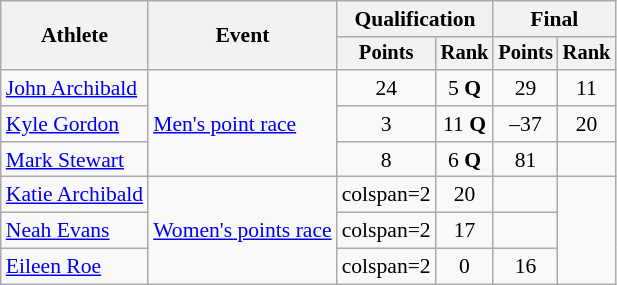<table class="wikitable" style="font-size:90%;">
<tr>
<th rowspan=2>Athlete</th>
<th rowspan=2>Event</th>
<th colspan=2>Qualification</th>
<th colspan=2>Final</th>
</tr>
<tr style="font-size:95%">
<th>Points</th>
<th>Rank</th>
<th>Points</th>
<th>Rank</th>
</tr>
<tr align=center>
<td align=left><a href='#'>John Archibald</a></td>
<td style="text-align:left;" rowspan="3"><a href='#'>Men's point race</a></td>
<td>24</td>
<td>5 <strong>Q</strong></td>
<td>29</td>
<td>11</td>
</tr>
<tr align=center>
<td align=left><a href='#'>Kyle Gordon</a></td>
<td>3</td>
<td>11 <strong>Q</strong></td>
<td>–37</td>
<td>20</td>
</tr>
<tr align=center>
<td align=left><a href='#'>Mark Stewart</a></td>
<td>8</td>
<td>6 <strong>Q</strong></td>
<td>81</td>
<td></td>
</tr>
<tr align=center>
<td align=left><a href='#'>Katie Archibald</a></td>
<td style="text-align:left;" rowspan="3"><a href='#'>Women's points race</a></td>
<td>colspan=2 </td>
<td>20</td>
<td></td>
</tr>
<tr align=center>
<td align=left><a href='#'>Neah Evans</a></td>
<td>colspan=2 </td>
<td>17</td>
<td></td>
</tr>
<tr align=center>
<td align=left><a href='#'>Eileen Roe</a></td>
<td>colspan=2 </td>
<td>0</td>
<td>16</td>
</tr>
</table>
